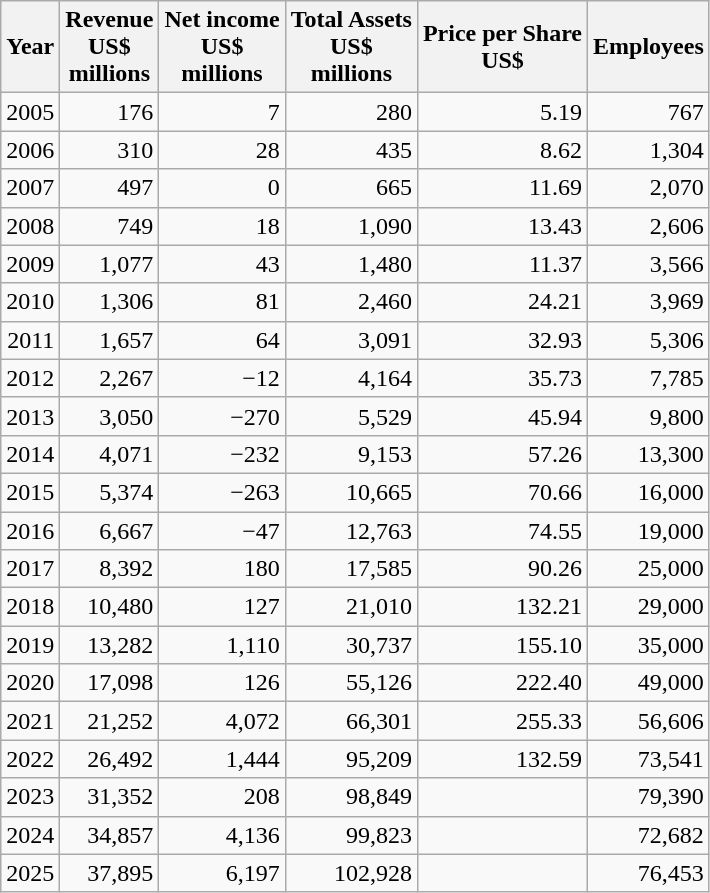<table class="wikitable float-left" style="text-align: right;">
<tr>
<th>Year</th>
<th>Revenue<br>US$<br>millions</th>
<th>Net income<br>US$<br>millions</th>
<th>Total Assets<br>US$<br>millions</th>
<th>Price per Share<br>US$</th>
<th>Employees</th>
</tr>
<tr>
<td>2005</td>
<td>176</td>
<td>7</td>
<td>280</td>
<td>5.19</td>
<td>767</td>
</tr>
<tr>
<td>2006</td>
<td>310</td>
<td>28</td>
<td>435</td>
<td>8.62</td>
<td>1,304</td>
</tr>
<tr>
<td>2007</td>
<td>497</td>
<td>0</td>
<td>665</td>
<td>11.69</td>
<td>2,070</td>
</tr>
<tr>
<td>2008</td>
<td>749</td>
<td>18</td>
<td>1,090</td>
<td>13.43</td>
<td>2,606</td>
</tr>
<tr>
<td>2009</td>
<td>1,077</td>
<td>43</td>
<td>1,480</td>
<td>11.37</td>
<td>3,566</td>
</tr>
<tr>
<td>2010</td>
<td>1,306</td>
<td>81</td>
<td>2,460</td>
<td>24.21</td>
<td>3,969</td>
</tr>
<tr>
<td>2011</td>
<td>1,657</td>
<td>64</td>
<td>3,091</td>
<td>32.93</td>
<td>5,306</td>
</tr>
<tr>
<td>2012</td>
<td>2,267</td>
<td>−12</td>
<td>4,164</td>
<td>35.73</td>
<td>7,785</td>
</tr>
<tr>
<td>2013</td>
<td>3,050</td>
<td>−270</td>
<td>5,529</td>
<td>45.94</td>
<td>9,800</td>
</tr>
<tr>
<td>2014</td>
<td>4,071</td>
<td>−232</td>
<td>9,153</td>
<td>57.26</td>
<td>13,300</td>
</tr>
<tr>
<td>2015</td>
<td>5,374</td>
<td>−263</td>
<td>10,665</td>
<td>70.66</td>
<td>16,000</td>
</tr>
<tr>
<td>2016</td>
<td>6,667</td>
<td>−47</td>
<td>12,763</td>
<td>74.55</td>
<td>19,000</td>
</tr>
<tr>
<td>2017</td>
<td>8,392</td>
<td>180</td>
<td>17,585</td>
<td>90.26</td>
<td>25,000</td>
</tr>
<tr>
<td>2018</td>
<td>10,480</td>
<td>127</td>
<td>21,010</td>
<td>132.21</td>
<td>29,000</td>
</tr>
<tr>
<td>2019</td>
<td>13,282</td>
<td>1,110</td>
<td>30,737</td>
<td>155.10</td>
<td>35,000</td>
</tr>
<tr>
<td>2020</td>
<td>17,098</td>
<td>126</td>
<td>55,126</td>
<td>222.40</td>
<td>49,000</td>
</tr>
<tr>
<td>2021</td>
<td>21,252</td>
<td>4,072</td>
<td>66,301</td>
<td>255.33</td>
<td>56,606</td>
</tr>
<tr>
<td>2022</td>
<td>26,492</td>
<td>1,444</td>
<td>95,209</td>
<td>132.59</td>
<td>73,541</td>
</tr>
<tr>
<td>2023</td>
<td>31,352</td>
<td>208</td>
<td>98,849</td>
<td></td>
<td>79,390</td>
</tr>
<tr>
<td>2024</td>
<td>34,857</td>
<td>4,136</td>
<td>99,823</td>
<td></td>
<td>72,682</td>
</tr>
<tr>
<td>2025</td>
<td>37,895</td>
<td>6,197</td>
<td>102,928</td>
<td></td>
<td>76,453</td>
</tr>
</table>
